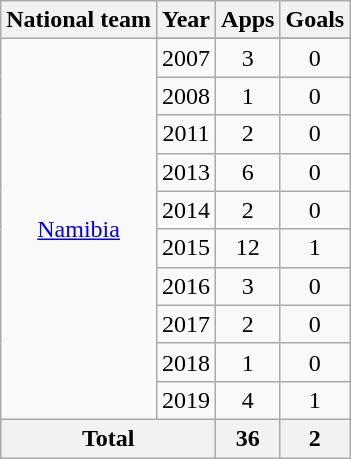<table class=wikitable style=text-align:center>
<tr>
<th>National team</th>
<th>Year</th>
<th>Apps</th>
<th>Goals</th>
</tr>
<tr>
<td rowspan="11"><a href='#'>Namibia</a></td>
</tr>
<tr>
<td>2007</td>
<td>3</td>
<td>0</td>
</tr>
<tr>
<td>2008</td>
<td>1</td>
<td>0</td>
</tr>
<tr>
<td>2011</td>
<td>2</td>
<td>0</td>
</tr>
<tr>
<td>2013</td>
<td>6</td>
<td>0</td>
</tr>
<tr>
<td>2014</td>
<td>2</td>
<td>0</td>
</tr>
<tr>
<td>2015</td>
<td>12</td>
<td>1</td>
</tr>
<tr>
<td>2016</td>
<td>3</td>
<td>0</td>
</tr>
<tr>
<td>2017</td>
<td>2</td>
<td>0</td>
</tr>
<tr>
<td>2018</td>
<td>1</td>
<td>0</td>
</tr>
<tr>
<td>2019</td>
<td>4</td>
<td>1</td>
</tr>
<tr>
<th colspan="2">Total</th>
<th>36</th>
<th>2</th>
</tr>
</table>
